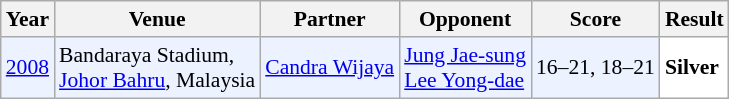<table class="sortable wikitable" style="font-size: 90%">
<tr>
<th>Year</th>
<th>Venue</th>
<th>Partner</th>
<th>Opponent</th>
<th>Score</th>
<th>Result</th>
</tr>
<tr style="background:#ECF2FF">
<td align="center"><a href='#'>2008</a></td>
<td align="left">Bandaraya Stadium,<br><a href='#'>Johor Bahru</a>, Malaysia</td>
<td align="left"> <a href='#'>Candra Wijaya</a></td>
<td align="left"> <a href='#'>Jung Jae-sung</a> <br>  <a href='#'>Lee Yong-dae</a></td>
<td align="left">16–21, 18–21</td>
<td style="text-align:left; background:white"> <strong>Silver</strong></td>
</tr>
</table>
